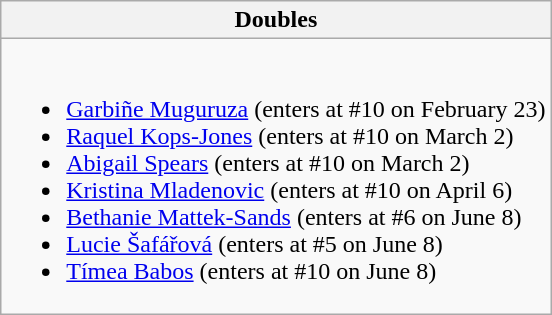<table class="wikitable collapsible collapsed">
<tr>
<th>Doubles</th>
</tr>
<tr>
<td><br><ul><li> <a href='#'>Garbiñe Muguruza</a> (enters at #10 on February 23)</li><li> <a href='#'>Raquel Kops-Jones</a> (enters at #10 on March 2)</li><li> <a href='#'>Abigail Spears</a> (enters at #10 on March 2)</li><li> <a href='#'>Kristina Mladenovic</a> (enters at #10 on April 6)</li><li> <a href='#'>Bethanie Mattek-Sands</a> (enters at #6 on June 8)</li><li> <a href='#'>Lucie Šafářová</a> (enters at #5 on June 8)</li><li> <a href='#'>Tímea Babos</a> (enters at #10 on June 8)</li></ul></td>
</tr>
</table>
